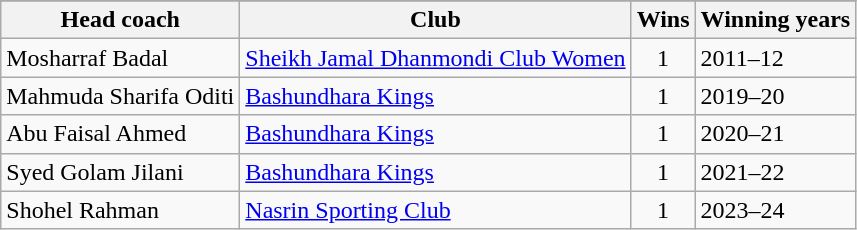<table class="wikitable">
<tr>
</tr>
<tr>
<th>Head coach</th>
<th>Club</th>
<th>Wins</th>
<th>Winning years</th>
</tr>
<tr>
<td> Mosharraf Badal</td>
<td><a href='#'>Sheikh Jamal Dhanmondi Club Women</a></td>
<td style="text-align:center">1</td>
<td>2011–12</td>
</tr>
<tr>
<td> Mahmuda Sharifa Oditi</td>
<td><a href='#'>Bashundhara Kings</a></td>
<td style="text-align:center">1</td>
<td>2019–20</td>
</tr>
<tr>
<td> Abu Faisal Ahmed</td>
<td><a href='#'>Bashundhara Kings</a></td>
<td style="text-align:center">1</td>
<td>2020–21</td>
</tr>
<tr>
<td> Syed Golam Jilani</td>
<td><a href='#'>Bashundhara Kings</a></td>
<td style="text-align:center">1</td>
<td>2021–22</td>
</tr>
<tr>
<td> Shohel Rahman</td>
<td><a href='#'>Nasrin Sporting Club</a></td>
<td style="text-align:center">1</td>
<td>2023–24</td>
</tr>
</table>
